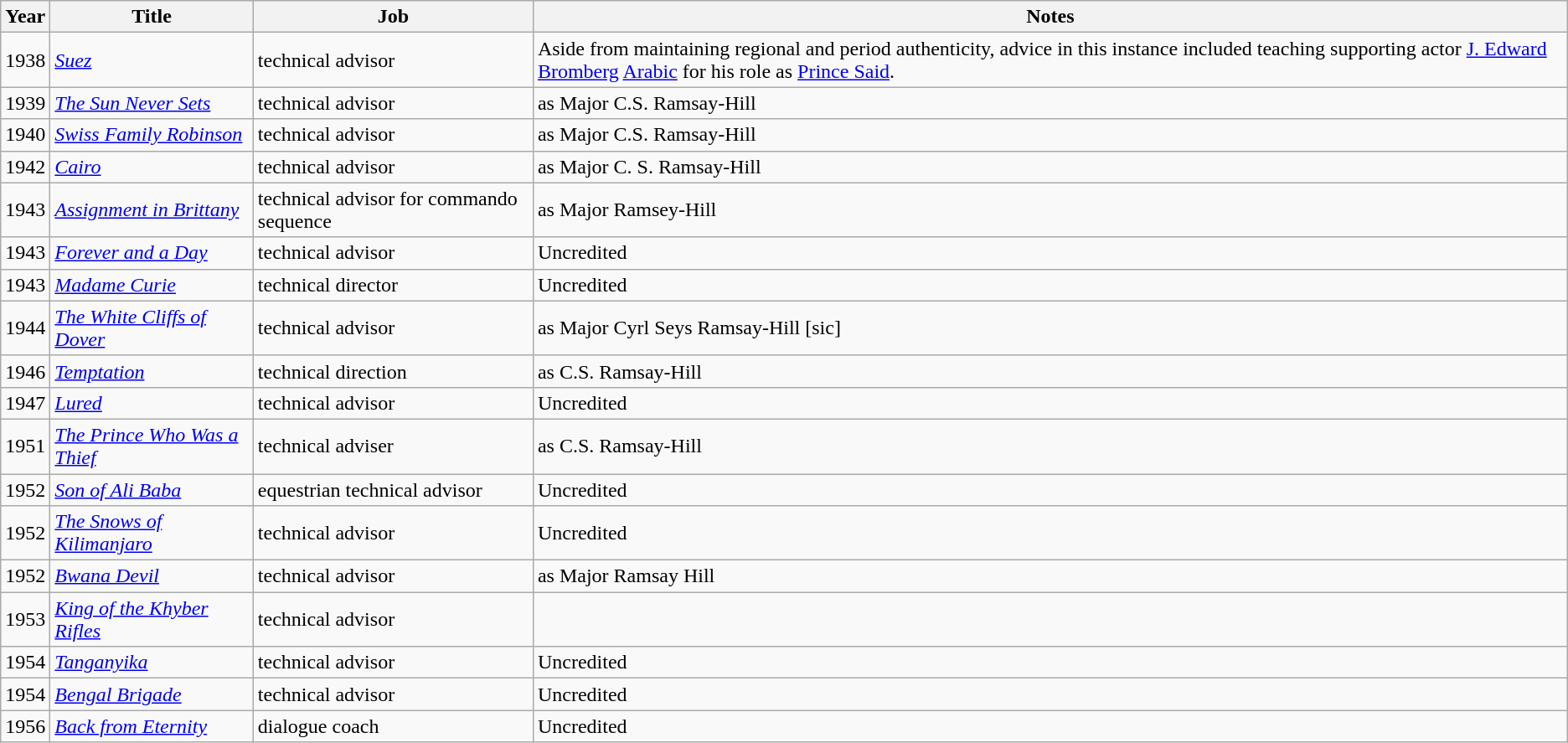<table class="wikitable">
<tr>
<th>Year</th>
<th>Title</th>
<th>Job</th>
<th>Notes</th>
</tr>
<tr>
<td>1938</td>
<td><em><a href='#'>Suez</a></em></td>
<td>technical advisor</td>
<td>Aside from maintaining regional and period authenticity, advice in this instance included teaching supporting actor <a href='#'>J. Edward Bromberg</a> <a href='#'>Arabic</a> for his role as <a href='#'>Prince Said</a>.</td>
</tr>
<tr>
<td>1939</td>
<td><em><a href='#'>The Sun Never Sets</a></em></td>
<td>technical advisor</td>
<td>as Major C.S. Ramsay-Hill</td>
</tr>
<tr>
<td>1940</td>
<td><em><a href='#'>Swiss Family Robinson</a></em></td>
<td>technical advisor</td>
<td>as Major C.S. Ramsay-Hill</td>
</tr>
<tr>
<td>1942</td>
<td><em><a href='#'>Cairo</a></em></td>
<td>technical advisor</td>
<td>as Major C. S. Ramsay-Hill</td>
</tr>
<tr>
<td>1943</td>
<td><em><a href='#'>Assignment in Brittany</a></em></td>
<td>technical advisor for commando sequence</td>
<td>as Major Ramsey-Hill</td>
</tr>
<tr>
<td>1943</td>
<td><em><a href='#'>Forever and a Day</a></em></td>
<td>technical advisor</td>
<td>Uncredited</td>
</tr>
<tr>
<td>1943</td>
<td><em><a href='#'>Madame Curie</a></em></td>
<td>technical director</td>
<td>Uncredited</td>
</tr>
<tr>
<td>1944</td>
<td><em><a href='#'>The White Cliffs of Dover</a></em></td>
<td>technical advisor</td>
<td>as Major Cyrl Seys Ramsay-Hill [sic]</td>
</tr>
<tr>
<td>1946</td>
<td><em><a href='#'>Temptation</a></em></td>
<td>technical direction</td>
<td>as C.S. Ramsay-Hill</td>
</tr>
<tr>
<td>1947</td>
<td><em><a href='#'>Lured</a></em></td>
<td>technical advisor</td>
<td>Uncredited</td>
</tr>
<tr>
<td>1951</td>
<td><em><a href='#'>The Prince Who Was a Thief</a></em></td>
<td>technical adviser</td>
<td>as C.S. Ramsay-Hill</td>
</tr>
<tr>
<td>1952</td>
<td><em><a href='#'>Son of Ali Baba</a></em></td>
<td>equestrian technical advisor</td>
<td>Uncredited</td>
</tr>
<tr>
<td>1952</td>
<td><em><a href='#'>The Snows of Kilimanjaro</a></em></td>
<td>technical advisor</td>
<td>Uncredited</td>
</tr>
<tr>
<td>1952</td>
<td><em><a href='#'>Bwana Devil</a></em></td>
<td>technical advisor</td>
<td>as Major Ramsay Hill</td>
</tr>
<tr>
<td>1953</td>
<td><em><a href='#'>King of the Khyber Rifles</a></em></td>
<td>technical advisor</td>
<td></td>
</tr>
<tr>
<td>1954</td>
<td><em><a href='#'>Tanganyika</a></em></td>
<td>technical advisor</td>
<td>Uncredited</td>
</tr>
<tr>
<td>1954</td>
<td><em><a href='#'>Bengal Brigade</a></em></td>
<td>technical advisor</td>
<td>Uncredited</td>
</tr>
<tr>
<td>1956</td>
<td><em><a href='#'>Back from Eternity</a></em></td>
<td>dialogue coach</td>
<td>Uncredited</td>
</tr>
</table>
